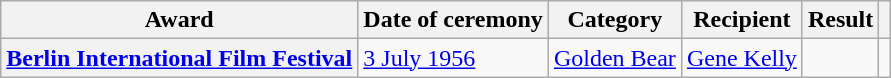<table class="wikitable sortable plainrowheaders">
<tr>
<th>Award</th>
<th>Date of ceremony</th>
<th>Category</th>
<th>Recipient</th>
<th>Result</th>
<th></th>
</tr>
<tr>
<th scope="row"><a href='#'>Berlin International Film Festival</a></th>
<td><a href='#'>3 July 1956</a></td>
<td><a href='#'>Golden Bear</a></td>
<td><a href='#'>Gene Kelly</a></td>
<td></td>
<td align="center"></td>
</tr>
</table>
